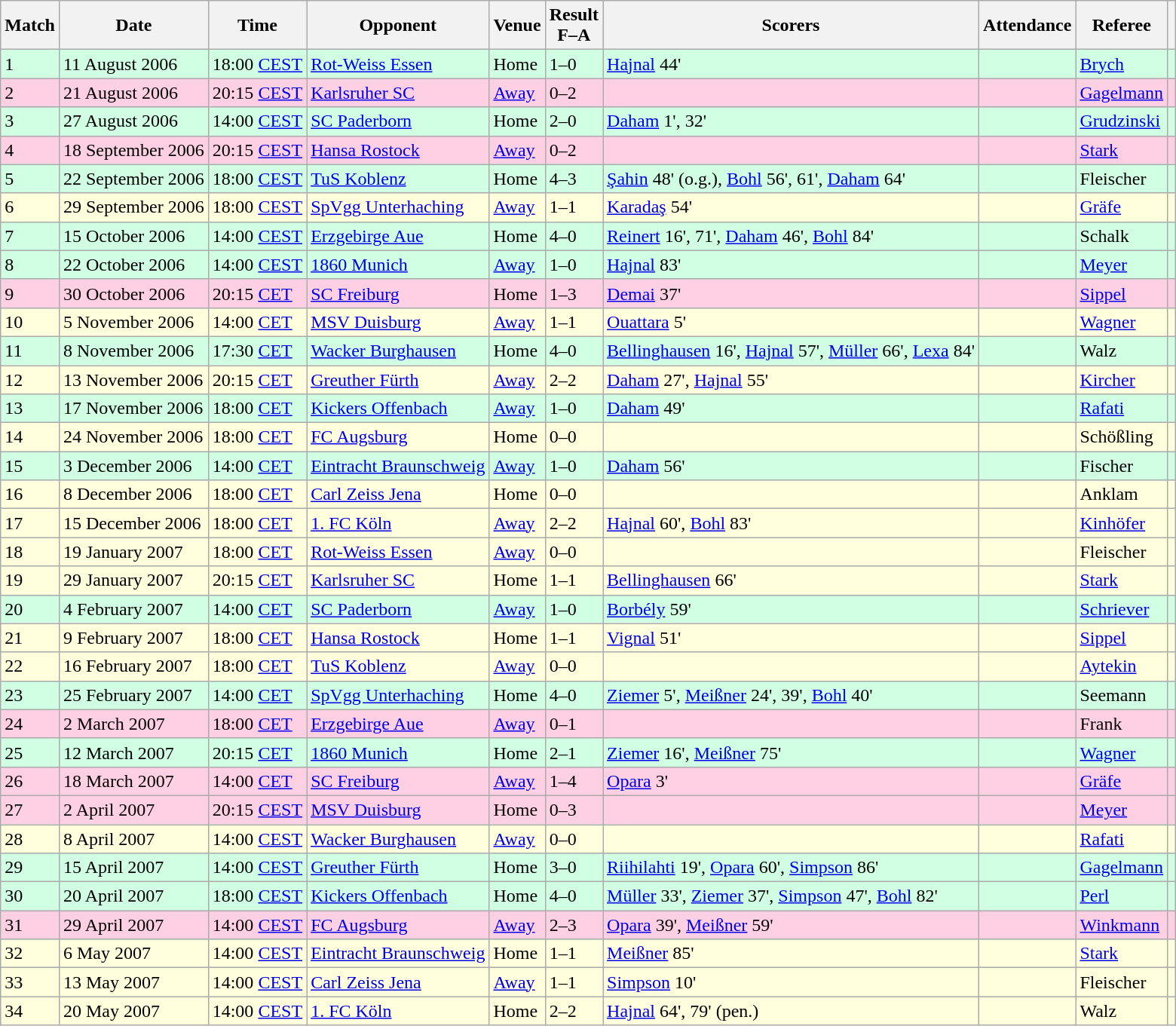<table class="wikitable sortable">
<tr>
<th>Match</th>
<th>Date</th>
<th>Time</th>
<th>Opponent</th>
<th>Venue</th>
<th>Result<br>F–A</th>
<th class="unsortable">Scorers</th>
<th>Attendance</th>
<th>Referee</th>
<th class="unsortable"></th>
</tr>
<tr bgcolor="#d0ffe3">
<td>1</td>
<td>11 August 2006</td>
<td>18:00 <a href='#'>CEST</a></td>
<td><a href='#'>Rot-Weiss Essen</a></td>
<td>Home</td>
<td>1–0</td>
<td><a href='#'>Hajnal</a> 44'</td>
<td></td>
<td><a href='#'>Brych</a></td>
<td></td>
</tr>
<tr bgcolor="#ffd0e3">
<td>2</td>
<td>21 August 2006</td>
<td>20:15 <a href='#'>CEST</a></td>
<td><a href='#'>Karlsruher SC</a></td>
<td><a href='#'>Away</a></td>
<td>0–2</td>
<td></td>
<td></td>
<td><a href='#'>Gagelmann</a></td>
<td></td>
</tr>
<tr bgcolor="#d0ffe3">
<td>3</td>
<td>27 August 2006</td>
<td>14:00 <a href='#'>CEST</a></td>
<td><a href='#'>SC Paderborn</a></td>
<td>Home</td>
<td>2–0</td>
<td><a href='#'>Daham</a> 1', 32'</td>
<td></td>
<td><a href='#'>Grudzinski</a></td>
<td></td>
</tr>
<tr bgcolor="#ffd0e3">
<td>4</td>
<td>18 September 2006</td>
<td>20:15 <a href='#'>CEST</a></td>
<td><a href='#'>Hansa Rostock</a></td>
<td><a href='#'>Away</a></td>
<td>0–2</td>
<td></td>
<td></td>
<td><a href='#'>Stark</a></td>
<td></td>
</tr>
<tr bgcolor="#d0ffe3">
<td>5</td>
<td>22 September 2006</td>
<td>18:00 <a href='#'>CEST</a></td>
<td><a href='#'>TuS Koblenz</a></td>
<td>Home</td>
<td>4–3</td>
<td><a href='#'>Şahin</a> 48' (o.g.), <a href='#'>Bohl</a> 56', 61', <a href='#'>Daham</a> 64'</td>
<td></td>
<td>Fleischer</td>
<td></td>
</tr>
<tr bgcolor="#ffffdd">
<td>6</td>
<td>29 September 2006</td>
<td>18:00 <a href='#'>CEST</a></td>
<td><a href='#'>SpVgg Unterhaching</a></td>
<td><a href='#'>Away</a></td>
<td>1–1</td>
<td><a href='#'>Karadaş</a> 54'</td>
<td></td>
<td><a href='#'>Gräfe</a></td>
<td></td>
</tr>
<tr bgcolor="#d0ffe3">
<td>7</td>
<td>15 October 2006</td>
<td>14:00 <a href='#'>CEST</a></td>
<td><a href='#'>Erzgebirge Aue</a></td>
<td>Home</td>
<td>4–0</td>
<td><a href='#'>Reinert</a> 16', 71', <a href='#'>Daham</a> 46', <a href='#'>Bohl</a> 84'</td>
<td></td>
<td>Schalk</td>
<td></td>
</tr>
<tr bgcolor="#d0ffe3">
<td>8</td>
<td>22 October 2006</td>
<td>14:00 <a href='#'>CEST</a></td>
<td><a href='#'>1860 Munich</a></td>
<td><a href='#'>Away</a></td>
<td>1–0</td>
<td><a href='#'>Hajnal</a> 83'</td>
<td></td>
<td><a href='#'>Meyer</a></td>
<td></td>
</tr>
<tr bgcolor="#ffd0e3">
<td>9</td>
<td>30 October 2006</td>
<td>20:15 <a href='#'>CET</a></td>
<td><a href='#'>SC Freiburg</a></td>
<td>Home</td>
<td>1–3</td>
<td><a href='#'>Demai</a> 37'</td>
<td></td>
<td><a href='#'>Sippel</a></td>
<td></td>
</tr>
<tr bgcolor="#ffffdd">
<td>10</td>
<td>5 November 2006</td>
<td>14:00 <a href='#'>CET</a></td>
<td><a href='#'>MSV Duisburg</a></td>
<td><a href='#'>Away</a></td>
<td>1–1</td>
<td><a href='#'>Ouattara</a> 5'</td>
<td></td>
<td><a href='#'>Wagner</a></td>
<td></td>
</tr>
<tr bgcolor="#d0ffe3">
<td>11</td>
<td>8 November 2006</td>
<td>17:30 <a href='#'>CET</a></td>
<td><a href='#'>Wacker Burghausen</a></td>
<td>Home</td>
<td>4–0</td>
<td><a href='#'>Bellinghausen</a> 16', <a href='#'>Hajnal</a> 57', <a href='#'>Müller</a> 66', <a href='#'>Lexa</a> 84'</td>
<td></td>
<td>Walz</td>
<td></td>
</tr>
<tr bgcolor="#ffffdd">
<td>12</td>
<td>13 November 2006</td>
<td>20:15 <a href='#'>CET</a></td>
<td><a href='#'>Greuther Fürth</a></td>
<td><a href='#'>Away</a></td>
<td>2–2</td>
<td><a href='#'>Daham</a> 27', <a href='#'>Hajnal</a> 55'</td>
<td></td>
<td><a href='#'>Kircher</a></td>
<td></td>
</tr>
<tr bgcolor="#d0ffe3">
<td>13</td>
<td>17 November 2006</td>
<td>18:00 <a href='#'>CET</a></td>
<td><a href='#'>Kickers Offenbach</a></td>
<td><a href='#'>Away</a></td>
<td>1–0</td>
<td><a href='#'>Daham</a> 49'</td>
<td></td>
<td><a href='#'>Rafati</a></td>
<td></td>
</tr>
<tr bgcolor="#ffffdd">
<td>14</td>
<td>24 November 2006</td>
<td>18:00 <a href='#'>CET</a></td>
<td><a href='#'>FC Augsburg</a></td>
<td>Home</td>
<td>0–0</td>
<td></td>
<td></td>
<td>Schößling</td>
<td></td>
</tr>
<tr bgcolor="#d0ffe3">
<td>15</td>
<td>3 December 2006</td>
<td>14:00 <a href='#'>CET</a></td>
<td><a href='#'>Eintracht Braunschweig</a></td>
<td><a href='#'>Away</a></td>
<td>1–0</td>
<td><a href='#'>Daham</a> 56'</td>
<td></td>
<td>Fischer</td>
<td></td>
</tr>
<tr bgcolor="#ffffdd">
<td>16</td>
<td>8 December 2006</td>
<td>18:00 <a href='#'>CET</a></td>
<td><a href='#'>Carl Zeiss Jena</a></td>
<td>Home</td>
<td>0–0</td>
<td></td>
<td></td>
<td>Anklam</td>
<td></td>
</tr>
<tr bgcolor="#ffffdd">
<td>17</td>
<td>15 December 2006</td>
<td>18:00 <a href='#'>CET</a></td>
<td><a href='#'>1. FC Köln</a></td>
<td><a href='#'>Away</a></td>
<td>2–2</td>
<td><a href='#'>Hajnal</a> 60', <a href='#'>Bohl</a> 83'</td>
<td></td>
<td><a href='#'>Kinhöfer</a></td>
<td></td>
</tr>
<tr bgcolor="#ffffdd">
<td>18</td>
<td>19 January 2007</td>
<td>18:00 <a href='#'>CET</a></td>
<td><a href='#'>Rot-Weiss Essen</a></td>
<td><a href='#'>Away</a></td>
<td>0–0</td>
<td></td>
<td></td>
<td>Fleischer</td>
<td></td>
</tr>
<tr bgcolor="#ffffdd">
<td>19</td>
<td>29 January 2007</td>
<td>20:15 <a href='#'>CET</a></td>
<td><a href='#'>Karlsruher SC</a></td>
<td>Home</td>
<td>1–1</td>
<td><a href='#'>Bellinghausen</a> 66'</td>
<td></td>
<td><a href='#'>Stark</a></td>
<td></td>
</tr>
<tr bgcolor="#d0ffe3">
<td>20</td>
<td>4 February 2007</td>
<td>14:00 <a href='#'>CET</a></td>
<td><a href='#'>SC Paderborn</a></td>
<td><a href='#'>Away</a></td>
<td>1–0</td>
<td><a href='#'>Borbély</a> 59'</td>
<td></td>
<td><a href='#'>Schriever</a></td>
<td></td>
</tr>
<tr bgcolor="#ffffdd">
<td>21</td>
<td>9 February 2007</td>
<td>18:00 <a href='#'>CET</a></td>
<td><a href='#'>Hansa Rostock</a></td>
<td>Home</td>
<td>1–1</td>
<td><a href='#'>Vignal</a> 51'</td>
<td></td>
<td><a href='#'>Sippel</a></td>
<td></td>
</tr>
<tr bgcolor="#ffffdd">
<td>22</td>
<td>16 February 2007</td>
<td>18:00 <a href='#'>CET</a></td>
<td><a href='#'>TuS Koblenz</a></td>
<td><a href='#'>Away</a></td>
<td>0–0</td>
<td></td>
<td></td>
<td><a href='#'>Aytekin</a></td>
<td></td>
</tr>
<tr bgcolor="#d0ffe3">
<td>23</td>
<td>25 February 2007</td>
<td>14:00 <a href='#'>CET</a></td>
<td><a href='#'>SpVgg Unterhaching</a></td>
<td>Home</td>
<td>4–0</td>
<td><a href='#'>Ziemer</a> 5', <a href='#'>Meißner</a> 24', 39', <a href='#'>Bohl</a> 40'</td>
<td></td>
<td>Seemann</td>
<td></td>
</tr>
<tr bgcolor="#ffd0e3">
<td>24</td>
<td>2 March 2007</td>
<td>18:00 <a href='#'>CET</a></td>
<td><a href='#'>Erzgebirge Aue</a></td>
<td><a href='#'>Away</a></td>
<td>0–1</td>
<td></td>
<td></td>
<td>Frank</td>
<td></td>
</tr>
<tr bgcolor="#d0ffe3">
<td>25</td>
<td>12 March 2007</td>
<td>20:15 <a href='#'>CET</a></td>
<td><a href='#'>1860 Munich</a></td>
<td>Home</td>
<td>2–1</td>
<td><a href='#'>Ziemer</a> 16', <a href='#'>Meißner</a> 75'</td>
<td></td>
<td><a href='#'>Wagner</a></td>
<td></td>
</tr>
<tr bgcolor="#ffd0e3">
<td>26</td>
<td>18 March 2007</td>
<td>14:00 <a href='#'>CET</a></td>
<td><a href='#'>SC Freiburg</a></td>
<td><a href='#'>Away</a></td>
<td>1–4</td>
<td><a href='#'>Opara</a> 3'</td>
<td></td>
<td><a href='#'>Gräfe</a></td>
<td></td>
</tr>
<tr bgcolor="#ffd0e3">
<td>27</td>
<td>2 April 2007</td>
<td>20:15 <a href='#'>CEST</a></td>
<td><a href='#'>MSV Duisburg</a></td>
<td>Home</td>
<td>0–3</td>
<td></td>
<td></td>
<td><a href='#'>Meyer</a></td>
<td></td>
</tr>
<tr bgcolor="#ffffdd">
<td>28</td>
<td>8 April 2007</td>
<td>14:00 <a href='#'>CEST</a></td>
<td><a href='#'>Wacker Burghausen</a></td>
<td><a href='#'>Away</a></td>
<td>0–0</td>
<td></td>
<td></td>
<td><a href='#'>Rafati</a></td>
<td></td>
</tr>
<tr bgcolor="#d0ffe3">
<td>29</td>
<td>15 April 2007</td>
<td>14:00 <a href='#'>CEST</a></td>
<td><a href='#'>Greuther Fürth</a></td>
<td>Home</td>
<td>3–0</td>
<td><a href='#'>Riihilahti</a> 19', <a href='#'>Opara</a> 60', <a href='#'>Simpson</a> 86'</td>
<td></td>
<td><a href='#'>Gagelmann</a></td>
<td></td>
</tr>
<tr bgcolor="#d0ffe3">
<td>30</td>
<td>20 April 2007</td>
<td>18:00 <a href='#'>CEST</a></td>
<td><a href='#'>Kickers Offenbach</a></td>
<td>Home</td>
<td>4–0</td>
<td><a href='#'>Müller</a> 33', <a href='#'>Ziemer</a> 37', <a href='#'>Simpson</a> 47', <a href='#'>Bohl</a> 82'</td>
<td></td>
<td><a href='#'>Perl</a></td>
<td></td>
</tr>
<tr bgcolor="#ffd0e3">
<td>31</td>
<td>29 April 2007</td>
<td>14:00 <a href='#'>CEST</a></td>
<td><a href='#'>FC Augsburg</a></td>
<td><a href='#'>Away</a></td>
<td>2–3</td>
<td><a href='#'>Opara</a> 39', <a href='#'>Meißner</a> 59'</td>
<td></td>
<td><a href='#'>Winkmann</a></td>
<td></td>
</tr>
<tr bgcolor="#ffffdd">
<td>32</td>
<td>6 May 2007</td>
<td>14:00 <a href='#'>CEST</a></td>
<td><a href='#'>Eintracht Braunschweig</a></td>
<td>Home</td>
<td>1–1</td>
<td><a href='#'>Meißner</a> 85'</td>
<td></td>
<td><a href='#'>Stark</a></td>
<td></td>
</tr>
<tr bgcolor="#ffffdd">
<td>33</td>
<td>13 May 2007</td>
<td>14:00 <a href='#'>CEST</a></td>
<td><a href='#'>Carl Zeiss Jena</a></td>
<td><a href='#'>Away</a></td>
<td>1–1</td>
<td><a href='#'>Simpson</a> 10'</td>
<td></td>
<td>Fleischer</td>
<td></td>
</tr>
<tr bgcolor="#ffffdd">
<td>34</td>
<td>20 May 2007</td>
<td>14:00 <a href='#'>CEST</a></td>
<td><a href='#'>1. FC Köln</a></td>
<td>Home</td>
<td>2–2</td>
<td><a href='#'>Hajnal</a> 64', 79' (pen.)</td>
<td></td>
<td>Walz</td>
<td></td>
</tr>
</table>
